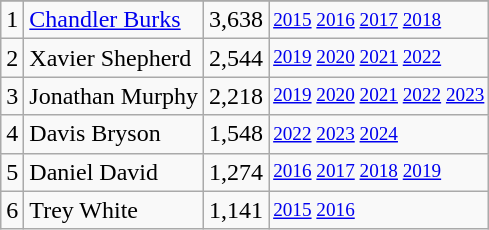<table class="wikitable">
<tr>
</tr>
<tr>
<td>1</td>
<td><a href='#'>Chandler Burks</a></td>
<td>3,638</td>
<td style="font-size:80%;"><a href='#'>2015</a> <a href='#'>2016</a> <a href='#'>2017</a> <a href='#'>2018</a></td>
</tr>
<tr>
<td>2</td>
<td>Xavier Shepherd</td>
<td>2,544</td>
<td style="font-size:80%;"><a href='#'>2019</a> <a href='#'>2020</a> <a href='#'>2021</a> <a href='#'>2022</a></td>
</tr>
<tr>
<td>3</td>
<td>Jonathan Murphy</td>
<td>2,218</td>
<td style="font-size:80%;"><a href='#'>2019</a> <a href='#'>2020</a> <a href='#'>2021</a> <a href='#'>2022</a> <a href='#'>2023</a></td>
</tr>
<tr>
<td>4</td>
<td>Davis Bryson</td>
<td>1,548</td>
<td style="font-size:80%;"><a href='#'>2022</a> <a href='#'>2023</a> <a href='#'>2024</a></td>
</tr>
<tr>
<td>5</td>
<td>Daniel David</td>
<td>1,274</td>
<td style="font-size:80%;"><a href='#'>2016</a> <a href='#'>2017</a> <a href='#'>2018</a> <a href='#'>2019</a></td>
</tr>
<tr>
<td>6</td>
<td>Trey White</td>
<td>1,141</td>
<td style="font-size:80%;"><a href='#'>2015</a> <a href='#'>2016</a></td>
</tr>
</table>
